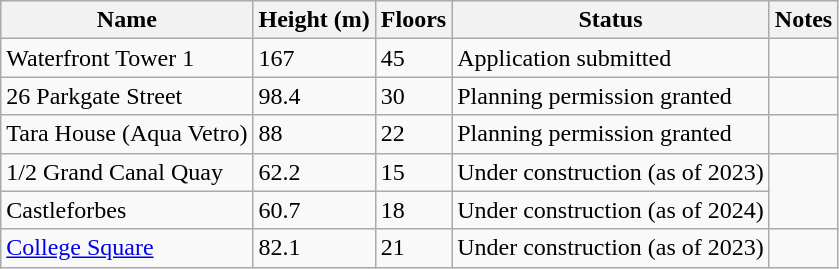<table class="wikitable">
<tr>
<th>Name</th>
<th>Height (m)</th>
<th>Floors</th>
<th>Status</th>
<th>Notes</th>
</tr>
<tr>
<td>Waterfront Tower 1</td>
<td>167</td>
<td>45</td>
<td>Application submitted</td>
<td></td>
</tr>
<tr>
<td>26 Parkgate Street</td>
<td>98.4</td>
<td>30</td>
<td>Planning permission granted</td>
<td></td>
</tr>
<tr>
<td>Tara House (Aqua Vetro)</td>
<td>88</td>
<td>22</td>
<td>Planning permission granted</td>
<td></td>
</tr>
<tr>
<td>1/2 Grand Canal Quay</td>
<td>62.2</td>
<td>15</td>
<td>Under construction (as of 2023)</td>
</tr>
<tr>
<td>Castleforbes</td>
<td>60.7</td>
<td>18</td>
<td>Under construction (as of 2024)</td>
</tr>
<tr>
<td><a href='#'> College Square</a></td>
<td>82.1</td>
<td>21</td>
<td>Under construction (as of 2023)</td>
<td></td>
</tr>
</table>
